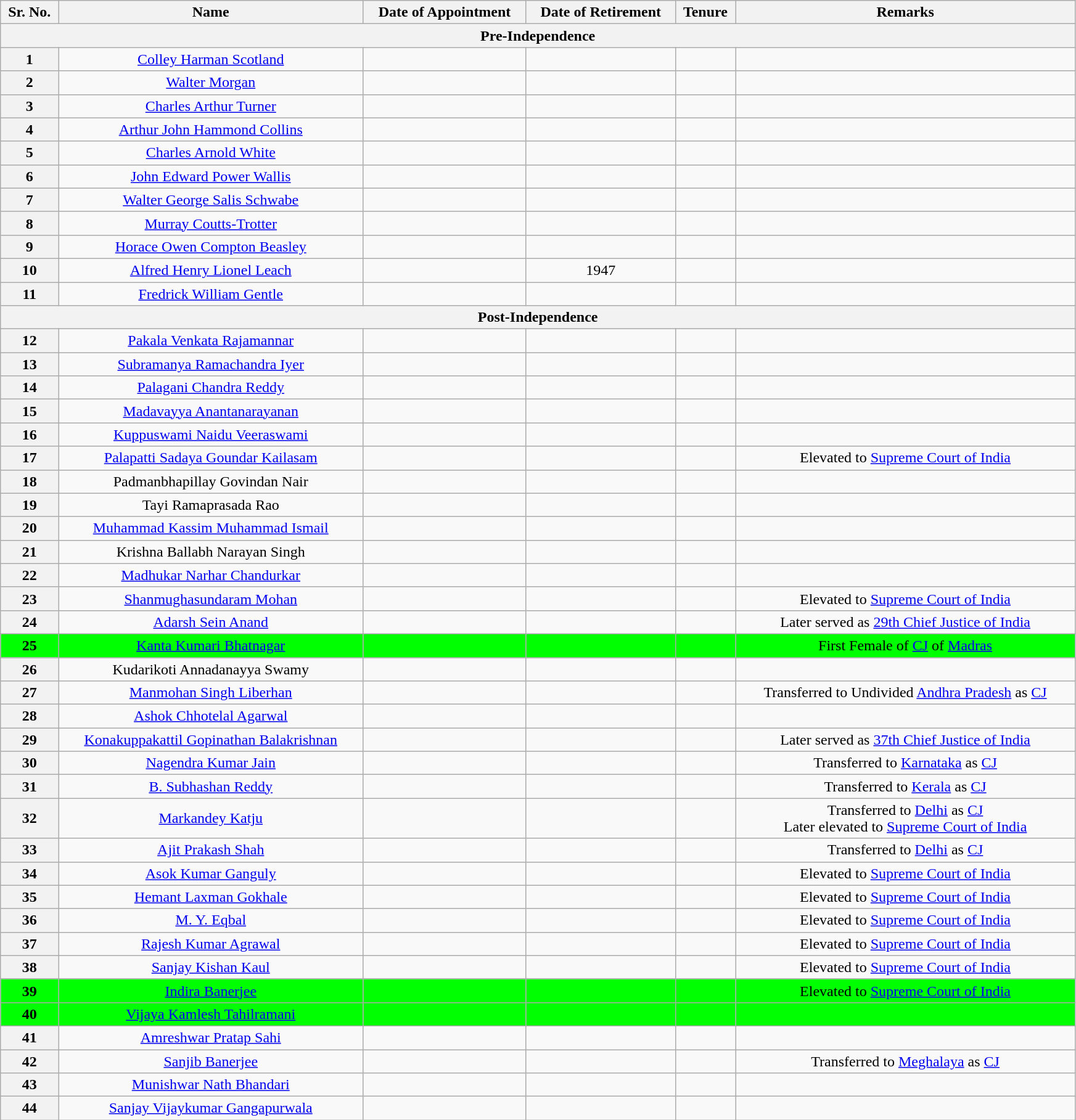<table class="wikitable sortable" style="text-align:center" width="92%">
<tr>
<th>Sr. No.</th>
<th>Name</th>
<th>Date of Appointment</th>
<th>Date of Retirement</th>
<th>Tenure</th>
<th>Remarks</th>
</tr>
<tr>
<th colspan="6">Pre-Independence</th>
</tr>
<tr>
<th>1</th>
<td><a href='#'>Colley Harman Scotland</a></td>
<td></td>
<td></td>
<td></td>
<td></td>
</tr>
<tr>
<th>2</th>
<td><a href='#'>Walter Morgan</a></td>
<td></td>
<td></td>
<td></td>
<td></td>
</tr>
<tr>
<th>3</th>
<td><a href='#'>Charles Arthur Turner</a></td>
<td></td>
<td></td>
<td></td>
<td></td>
</tr>
<tr>
<th>4</th>
<td><a href='#'>Arthur John Hammond Collins</a></td>
<td></td>
<td></td>
<td></td>
<td></td>
</tr>
<tr>
<th>5</th>
<td><a href='#'>Charles Arnold White</a></td>
<td></td>
<td></td>
<td></td>
<td></td>
</tr>
<tr>
<th>6</th>
<td><a href='#'>John Edward Power Wallis</a></td>
<td></td>
<td></td>
<td></td>
<td></td>
</tr>
<tr>
<th>7</th>
<td><a href='#'>Walter George Salis Schwabe</a></td>
<td></td>
<td></td>
<td></td>
<td></td>
</tr>
<tr>
<th>8</th>
<td><a href='#'>Murray Coutts-Trotter</a></td>
<td></td>
<td></td>
<td></td>
<td></td>
</tr>
<tr>
<th>9</th>
<td><a href='#'>Horace Owen Compton Beasley</a></td>
<td></td>
<td></td>
<td></td>
<td></td>
</tr>
<tr>
<th>10</th>
<td><a href='#'>Alfred Henry Lionel Leach</a></td>
<td></td>
<td>1947</td>
<td></td>
<td></td>
</tr>
<tr>
<th>11</th>
<td><a href='#'>Fredrick William Gentle</a></td>
<td></td>
<td></td>
<td></td>
<td></td>
</tr>
<tr>
<th colspan="6">Post-Independence</th>
</tr>
<tr>
<th>12</th>
<td><a href='#'>Pakala Venkata Rajamannar</a></td>
<td></td>
<td></td>
<td></td>
<td></td>
</tr>
<tr>
<th>13</th>
<td><a href='#'>Subramanya Ramachandra Iyer</a></td>
<td></td>
<td></td>
<td></td>
<td></td>
</tr>
<tr>
<th>14</th>
<td><a href='#'>Palagani Chandra Reddy</a></td>
<td></td>
<td></td>
<td></td>
<td></td>
</tr>
<tr>
<th>15</th>
<td><a href='#'>Madavayya Anantanarayanan</a></td>
<td></td>
<td></td>
<td></td>
<td></td>
</tr>
<tr>
<th>16</th>
<td><a href='#'>Kuppuswami Naidu Veeraswami</a></td>
<td></td>
<td></td>
<td></td>
<td></td>
</tr>
<tr>
<th>17</th>
<td><a href='#'>Palapatti Sadaya Goundar Kailasam</a></td>
<td></td>
<td></td>
<td></td>
<td>Elevated to <a href='#'>Supreme Court of India</a></td>
</tr>
<tr>
<th>18</th>
<td>Padmanbhapillay Govindan Nair</td>
<td></td>
<td></td>
<td></td>
<td></td>
</tr>
<tr>
<th>19</th>
<td>Tayi Ramaprasada Rao</td>
<td></td>
<td></td>
<td></td>
<td></td>
</tr>
<tr>
<th>20</th>
<td><a href='#'>Muhammad Kassim Muhammad Ismail</a></td>
<td></td>
<td></td>
<td></td>
<td></td>
</tr>
<tr>
<th>21</th>
<td>Krishna Ballabh Narayan Singh</td>
<td></td>
<td></td>
<td></td>
<td></td>
</tr>
<tr>
<th>22</th>
<td><a href='#'>Madhukar Narhar Chandurkar</a></td>
<td></td>
<td></td>
<td></td>
<td></td>
</tr>
<tr>
<th>23</th>
<td><a href='#'>Shanmughasundaram Mohan</a></td>
<td></td>
<td></td>
<td></td>
<td>Elevated to <a href='#'>Supreme Court of India</a></td>
</tr>
<tr>
<th>24</th>
<td><a href='#'>Adarsh Sein Anand</a></td>
<td></td>
<td></td>
<td></td>
<td>Later served as <a href='#'>29th Chief Justice of India</a></td>
</tr>
<tr>
<th style="background:lime;">25</th>
<td style="background:lime;"><a href='#'>Kanta Kumari Bhatnagar</a></td>
<td style="background:lime;"></td>
<td style="background:lime;"></td>
<td style="background:lime;"></td>
<td style="background:lime;">First Female of <a href='#'>CJ</a> of <a href='#'>Madras</a></td>
</tr>
<tr>
<th>26</th>
<td>Kudarikoti Annadanayya Swamy</td>
<td></td>
<td></td>
<td></td>
<td></td>
</tr>
<tr>
<th>27</th>
<td><a href='#'>Manmohan Singh Liberhan</a></td>
<td></td>
<td></td>
<td></td>
<td>Transferred to Undivided <a href='#'>Andhra Pradesh</a> as <a href='#'>CJ</a></td>
</tr>
<tr>
<th>28</th>
<td><a href='#'>Ashok Chhotelal Agarwal</a></td>
<td></td>
<td></td>
<td></td>
<td></td>
</tr>
<tr>
<th>29</th>
<td><a href='#'>Konakuppakattil Gopinathan Balakrishnan</a></td>
<td></td>
<td></td>
<td></td>
<td>Later served as <a href='#'>37th Chief Justice of India</a></td>
</tr>
<tr>
<th>30</th>
<td><a href='#'>Nagendra Kumar Jain</a></td>
<td></td>
<td></td>
<td></td>
<td>Transferred to <a href='#'>Karnataka</a> as <a href='#'>CJ</a></td>
</tr>
<tr>
<th>31</th>
<td><a href='#'>B. Subhashan Reddy</a></td>
<td></td>
<td></td>
<td></td>
<td>Transferred to <a href='#'>Kerala</a> as <a href='#'>CJ</a></td>
</tr>
<tr>
<th>32</th>
<td><a href='#'>Markandey Katju</a></td>
<td></td>
<td></td>
<td></td>
<td>Transferred to <a href='#'>Delhi</a> as <a href='#'>CJ</a> <br> Later elevated to <a href='#'>Supreme Court of India</a></td>
</tr>
<tr>
<th>33</th>
<td><a href='#'>Ajit Prakash Shah</a></td>
<td></td>
<td></td>
<td></td>
<td>Transferred to <a href='#'>Delhi</a> as <a href='#'>CJ</a></td>
</tr>
<tr>
<th>34</th>
<td><a href='#'>Asok Kumar Ganguly</a></td>
<td></td>
<td></td>
<td></td>
<td>Elevated to <a href='#'>Supreme Court of India</a></td>
</tr>
<tr>
<th>35</th>
<td><a href='#'>Hemant Laxman Gokhale</a></td>
<td></td>
<td></td>
<td></td>
<td>Elevated to <a href='#'>Supreme Court of India</a></td>
</tr>
<tr>
<th>36</th>
<td><a href='#'>M. Y. Eqbal</a></td>
<td></td>
<td></td>
<td></td>
<td>Elevated to <a href='#'>Supreme Court of India</a></td>
</tr>
<tr>
<th>37</th>
<td><a href='#'>Rajesh Kumar Agrawal</a></td>
<td></td>
<td></td>
<td></td>
<td>Elevated to <a href='#'>Supreme Court of India</a></td>
</tr>
<tr>
<th>38</th>
<td><a href='#'>Sanjay Kishan Kaul</a></td>
<td></td>
<td></td>
<td></td>
<td>Elevated to <a href='#'>Supreme Court of India</a></td>
</tr>
<tr>
<th style="background:lime;">39</th>
<td style="background:lime;"><a href='#'>Indira Banerjee</a></td>
<td style="background:lime;"></td>
<td style="background:lime;"></td>
<td style="background:lime;"></td>
<td style="background:lime;">Elevated to <a href='#'>Supreme Court of India</a></td>
</tr>
<tr>
<th style="background:lime;">40</th>
<td style="background:lime;"><a href='#'>Vijaya Kamlesh Tahilramani</a></td>
<td style="background:lime;"></td>
<td style="background:lime;"></td>
<td style="background:lime;"></td>
<td style="background:lime;"></td>
</tr>
<tr>
<th>41</th>
<td><a href='#'>Amreshwar Pratap Sahi</a></td>
<td></td>
<td></td>
<td></td>
<td></td>
</tr>
<tr>
<th>42</th>
<td><a href='#'>Sanjib Banerjee</a></td>
<td></td>
<td></td>
<td></td>
<td>Transferred to <a href='#'>Meghalaya</a> as <a href='#'>CJ</a></td>
</tr>
<tr>
<th>43</th>
<td><a href='#'>Munishwar Nath Bhandari</a></td>
<td></td>
<td></td>
<td></td>
<td></td>
</tr>
<tr>
<th>44</th>
<td><a href='#'>Sanjay Vijaykumar Gangapurwala</a></td>
<td></td>
<td></td>
<td></td>
<td></td>
</tr>
</table>
